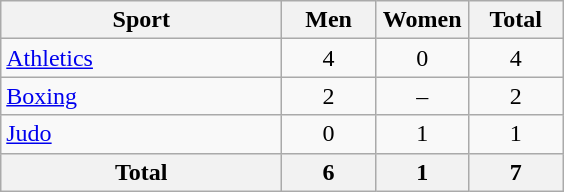<table class="wikitable sortable" style="text-align:center;">
<tr>
<th width=180>Sport</th>
<th width=55>Men</th>
<th width=55>Women</th>
<th width=55>Total</th>
</tr>
<tr>
<td align=left><a href='#'>Athletics</a></td>
<td>4</td>
<td>0</td>
<td>4</td>
</tr>
<tr>
<td align=left><a href='#'>Boxing</a></td>
<td>2</td>
<td>–</td>
<td>2</td>
</tr>
<tr>
<td align=left><a href='#'>Judo</a></td>
<td>0</td>
<td>1</td>
<td>1</td>
</tr>
<tr>
<th>Total</th>
<th>6</th>
<th>1</th>
<th>7</th>
</tr>
</table>
